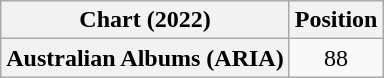<table class="wikitable plainrowheaders" style="text-align:center">
<tr>
<th scope="col">Chart (2022)</th>
<th scope="col">Position</th>
</tr>
<tr>
<th scope="row">Australian Albums (ARIA)</th>
<td>88</td>
</tr>
</table>
